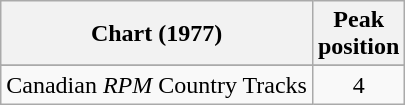<table class="wikitable sortable">
<tr>
<th align="left">Chart (1977)</th>
<th align="center">Peak<br>position</th>
</tr>
<tr>
</tr>
<tr>
</tr>
<tr>
<td align="left">Canadian <em>RPM</em> Country Tracks</td>
<td align="center">4</td>
</tr>
</table>
